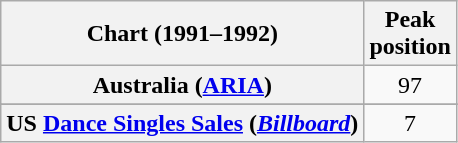<table class="wikitable sortable plainrowheaders" style="text-align:center">
<tr>
<th scope="col">Chart (1991–1992)</th>
<th scope="col">Peak<br>position</th>
</tr>
<tr>
<th scope="row">Australia (<a href='#'>ARIA</a>)</th>
<td>97</td>
</tr>
<tr>
</tr>
<tr>
</tr>
<tr>
</tr>
<tr>
</tr>
<tr>
</tr>
<tr>
<th scope="row">US <a href='#'>Dance Singles Sales</a> (<em><a href='#'>Billboard</a></em>)</th>
<td>7</td>
</tr>
</table>
